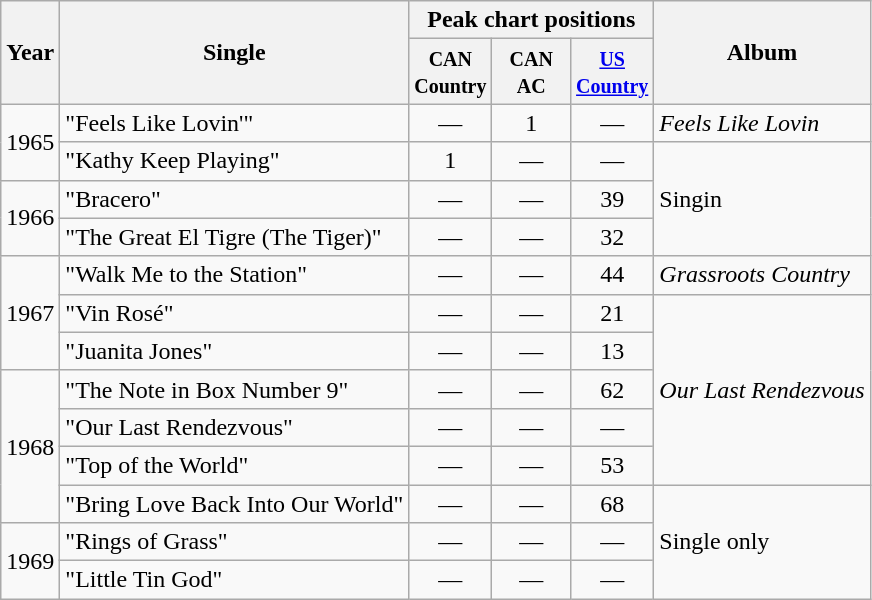<table class="wikitable">
<tr>
<th rowspan=2>Year</th>
<th rowspan=2>Single</th>
<th colspan=3>Peak chart positions</th>
<th rowspan=2>Album</th>
</tr>
<tr>
<th width=45><small>CAN Country</small></th>
<th width=45><small>CAN AC</small></th>
<th width=45><small><a href='#'>US Country</a></small></th>
</tr>
<tr>
<td rowspan=2>1965</td>
<td>"Feels Like Lovin'"</td>
<td align="center">—</td>
<td align="center">1</td>
<td align="center">—</td>
<td><em>Feels Like Lovin<strong></td>
</tr>
<tr>
<td>"Kathy Keep Playing"</td>
<td align="center">1</td>
<td align="center">—</td>
<td align="center">—</td>
<td rowspan=3></em>Singin</strong></td>
</tr>
<tr>
<td rowspan=2>1966</td>
<td>"Bracero"</td>
<td align="center">—</td>
<td align="center">—</td>
<td align="center">39</td>
</tr>
<tr>
<td>"The Great El Tigre (The Tiger)"</td>
<td align="center">—</td>
<td align="center">—</td>
<td align="center">32</td>
</tr>
<tr>
<td rowspan=3>1967</td>
<td>"Walk Me to the Station"</td>
<td align="center">—</td>
<td align="center">—</td>
<td align="center">44</td>
<td><em>Grassroots Country</em></td>
</tr>
<tr>
<td>"Vin Rosé"</td>
<td align="center">—</td>
<td align="center">—</td>
<td align="center">21</td>
<td rowspan=5><em>Our Last Rendezvous</em></td>
</tr>
<tr>
<td>"Juanita Jones"</td>
<td align="center">—</td>
<td align="center">—</td>
<td align="center">13</td>
</tr>
<tr>
<td rowspan=4>1968</td>
<td>"The Note in Box Number 9"</td>
<td align="center">—</td>
<td align="center">—</td>
<td align="center">62</td>
</tr>
<tr>
<td>"Our Last Rendezvous"</td>
<td align="center">—</td>
<td align="center">—</td>
<td align="center">—</td>
</tr>
<tr>
<td>"Top of the World"</td>
<td align="center">—</td>
<td align="center">—</td>
<td align="center">53</td>
</tr>
<tr>
<td>"Bring Love Back Into Our World"</td>
<td align="center">—</td>
<td align="center">—</td>
<td align="center">68</td>
<td rowspan=3>Single only</td>
</tr>
<tr>
<td rowspan=2>1969</td>
<td>"Rings of Grass"</td>
<td align="center">—</td>
<td align="center">—</td>
<td align="center">—</td>
</tr>
<tr>
<td>"Little Tin God"</td>
<td align="center">—</td>
<td align="center">—</td>
<td align="center">—</td>
</tr>
</table>
